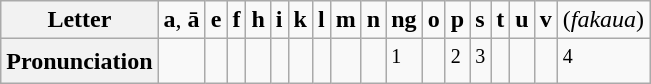<table class="wikitable">
<tr>
<th>Letter</th>
<td><strong>a</strong>, <strong>ā</strong></td>
<td><strong>e</strong></td>
<td><strong>f</strong></td>
<td><strong>h</strong></td>
<td><strong>i</strong></td>
<td><strong>k</strong></td>
<td><strong>l</strong></td>
<td><strong>m</strong></td>
<td><strong>n</strong></td>
<td><strong>ng</strong></td>
<td><strong>o</strong></td>
<td><strong>p</strong></td>
<td><strong>s</strong></td>
<td><strong>t</strong></td>
<td><strong>u</strong></td>
<td><strong>v</strong></td>
<td><strong></strong> (<em>fakaua</em>)</td>
</tr>
<tr>
<th>Pronunciation</th>
<td></td>
<td> </td>
<td></td>
<td></td>
<td></td>
<td></td>
<td></td>
<td></td>
<td></td>
<td><sup>1</sup></td>
<td></td>
<td><sup>2</sup></td>
<td><sup>3</sup></td>
<td></td>
<td></td>
<td></td>
<td><sup>4</sup></td>
</tr>
</table>
